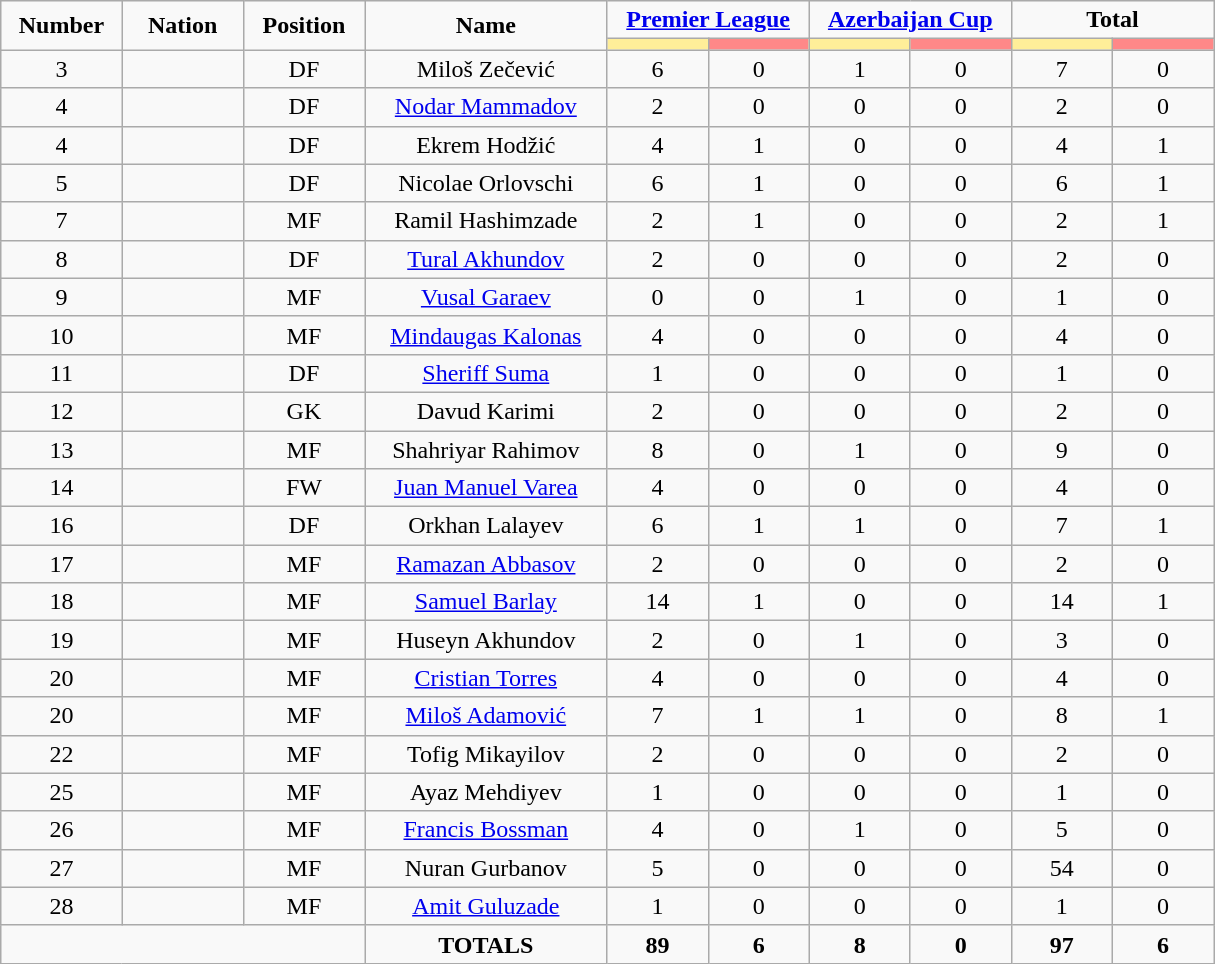<table class="wikitable" style="font-size: 100%; text-align: center;">
<tr>
<td rowspan="2" width="10%" align="center"><strong>Number</strong></td>
<td rowspan="2" width="10%" align="center"><strong>Nation</strong></td>
<td rowspan="2" width="10%" align="center"><strong>Position</strong></td>
<td rowspan="2" width="20%" align="center"><strong>Name</strong></td>
<td colspan="2" align="center"><strong><a href='#'>Premier League</a></strong></td>
<td colspan="2" align="center"><strong><a href='#'>Azerbaijan Cup</a></strong></td>
<td colspan="2" align="center"><strong>Total</strong></td>
</tr>
<tr>
<th width=60 style="background: #FFEE99"></th>
<th width=60 style="background: #FF8888"></th>
<th width=60 style="background: #FFEE99"></th>
<th width=60 style="background: #FF8888"></th>
<th width=60 style="background: #FFEE99"></th>
<th width=60 style="background: #FF8888"></th>
</tr>
<tr>
<td>3</td>
<td></td>
<td>DF</td>
<td>Miloš Zečević</td>
<td>6</td>
<td>0</td>
<td>1</td>
<td>0</td>
<td>7</td>
<td>0</td>
</tr>
<tr>
<td>4</td>
<td></td>
<td>DF</td>
<td><a href='#'>Nodar Mammadov</a></td>
<td>2</td>
<td>0</td>
<td>0</td>
<td>0</td>
<td>2</td>
<td>0</td>
</tr>
<tr>
<td>4</td>
<td></td>
<td>DF</td>
<td>Ekrem Hodžić</td>
<td>4</td>
<td>1</td>
<td>0</td>
<td>0</td>
<td>4</td>
<td>1</td>
</tr>
<tr>
<td>5</td>
<td></td>
<td>DF</td>
<td>Nicolae Orlovschi</td>
<td>6</td>
<td>1</td>
<td>0</td>
<td>0</td>
<td>6</td>
<td>1</td>
</tr>
<tr>
<td>7</td>
<td></td>
<td>MF</td>
<td>Ramil Hashimzade</td>
<td>2</td>
<td>1</td>
<td>0</td>
<td>0</td>
<td>2</td>
<td>1</td>
</tr>
<tr>
<td>8</td>
<td></td>
<td>DF</td>
<td><a href='#'>Tural Akhundov</a></td>
<td>2</td>
<td>0</td>
<td>0</td>
<td>0</td>
<td>2</td>
<td>0</td>
</tr>
<tr>
<td>9</td>
<td></td>
<td>MF</td>
<td><a href='#'>Vusal Garaev</a></td>
<td>0</td>
<td>0</td>
<td>1</td>
<td>0</td>
<td>1</td>
<td>0</td>
</tr>
<tr>
<td>10</td>
<td></td>
<td>MF</td>
<td><a href='#'>Mindaugas Kalonas</a></td>
<td>4</td>
<td>0</td>
<td>0</td>
<td>0</td>
<td>4</td>
<td>0</td>
</tr>
<tr>
<td>11</td>
<td></td>
<td>DF</td>
<td><a href='#'>Sheriff Suma</a></td>
<td>1</td>
<td>0</td>
<td>0</td>
<td>0</td>
<td>1</td>
<td>0</td>
</tr>
<tr>
<td>12</td>
<td></td>
<td>GK</td>
<td>Davud Karimi</td>
<td>2</td>
<td>0</td>
<td>0</td>
<td>0</td>
<td>2</td>
<td>0</td>
</tr>
<tr>
<td>13</td>
<td></td>
<td>MF</td>
<td>Shahriyar Rahimov</td>
<td>8</td>
<td>0</td>
<td>1</td>
<td>0</td>
<td>9</td>
<td>0</td>
</tr>
<tr>
<td>14</td>
<td></td>
<td>FW</td>
<td><a href='#'>Juan Manuel Varea</a></td>
<td>4</td>
<td>0</td>
<td>0</td>
<td>0</td>
<td>4</td>
<td>0</td>
</tr>
<tr>
<td>16</td>
<td></td>
<td>DF</td>
<td>Orkhan Lalayev</td>
<td>6</td>
<td>1</td>
<td>1</td>
<td>0</td>
<td>7</td>
<td>1</td>
</tr>
<tr>
<td>17</td>
<td></td>
<td>MF</td>
<td><a href='#'>Ramazan Abbasov</a></td>
<td>2</td>
<td>0</td>
<td>0</td>
<td>0</td>
<td>2</td>
<td>0</td>
</tr>
<tr>
<td>18</td>
<td></td>
<td>MF</td>
<td><a href='#'>Samuel Barlay</a></td>
<td>14</td>
<td>1</td>
<td>0</td>
<td>0</td>
<td>14</td>
<td>1</td>
</tr>
<tr>
<td>19</td>
<td></td>
<td>MF</td>
<td>Huseyn Akhundov</td>
<td>2</td>
<td>0</td>
<td>1</td>
<td>0</td>
<td>3</td>
<td>0</td>
</tr>
<tr>
<td>20</td>
<td></td>
<td>MF</td>
<td><a href='#'>Cristian Torres</a></td>
<td>4</td>
<td>0</td>
<td>0</td>
<td>0</td>
<td>4</td>
<td>0</td>
</tr>
<tr>
<td>20</td>
<td></td>
<td>MF</td>
<td><a href='#'>Miloš Adamović</a></td>
<td>7</td>
<td>1</td>
<td>1</td>
<td>0</td>
<td>8</td>
<td>1</td>
</tr>
<tr>
<td>22</td>
<td></td>
<td>MF</td>
<td>Tofig Mikayilov</td>
<td>2</td>
<td>0</td>
<td>0</td>
<td>0</td>
<td>2</td>
<td>0</td>
</tr>
<tr>
<td>25</td>
<td></td>
<td>MF</td>
<td>Ayaz Mehdiyev</td>
<td>1</td>
<td>0</td>
<td>0</td>
<td>0</td>
<td>1</td>
<td>0</td>
</tr>
<tr>
<td>26</td>
<td></td>
<td>MF</td>
<td><a href='#'>Francis Bossman</a></td>
<td>4</td>
<td>0</td>
<td>1</td>
<td>0</td>
<td>5</td>
<td>0</td>
</tr>
<tr>
<td>27</td>
<td></td>
<td>MF</td>
<td>Nuran Gurbanov</td>
<td>5</td>
<td>0</td>
<td>0</td>
<td>0</td>
<td>54</td>
<td>0</td>
</tr>
<tr>
<td>28</td>
<td></td>
<td>MF</td>
<td><a href='#'>Amit Guluzade</a></td>
<td>1</td>
<td>0</td>
<td>0</td>
<td>0</td>
<td>1</td>
<td>0</td>
</tr>
<tr>
<td colspan="3"></td>
<td><strong>TOTALS</strong></td>
<td><strong>89</strong></td>
<td><strong>6</strong></td>
<td><strong>8</strong></td>
<td><strong>0</strong></td>
<td><strong>97</strong></td>
<td><strong>6</strong></td>
</tr>
</table>
